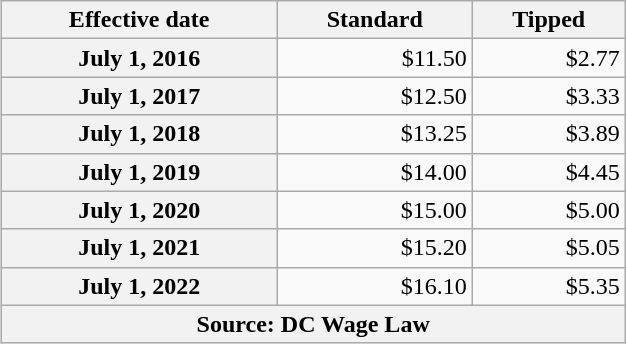<table class="wikitable plainrowheaders" style="width: 33%; float: right; margin: 0 0 0.5em 1em; text-align: right;">
<tr>
<th scope="col">Effective date</th>
<th scope="col">Standard</th>
<th scope="col">Tipped</th>
</tr>
<tr>
<th scope="row">July 1, 2016</th>
<td>$11.50</td>
<td>$2.77</td>
</tr>
<tr>
<th scope="row">July 1, 2017</th>
<td>$12.50</td>
<td>$3.33</td>
</tr>
<tr>
<th scope="row">July 1, 2018</th>
<td>$13.25</td>
<td>$3.89</td>
</tr>
<tr>
<th scope="row">July 1, 2019</th>
<td>$14.00</td>
<td>$4.45</td>
</tr>
<tr>
<th scope="row">July 1, 2020</th>
<td>$15.00</td>
<td>$5.00</td>
</tr>
<tr>
<th scope="row">July 1, 2021</th>
<td>$15.20</td>
<td>$5.05</td>
</tr>
<tr>
<th scope="row">July 1, 2022</th>
<td>$16.10</td>
<td>$5.35</td>
</tr>
<tr>
<th colspan=3>Source: DC Wage Law</th>
</tr>
</table>
